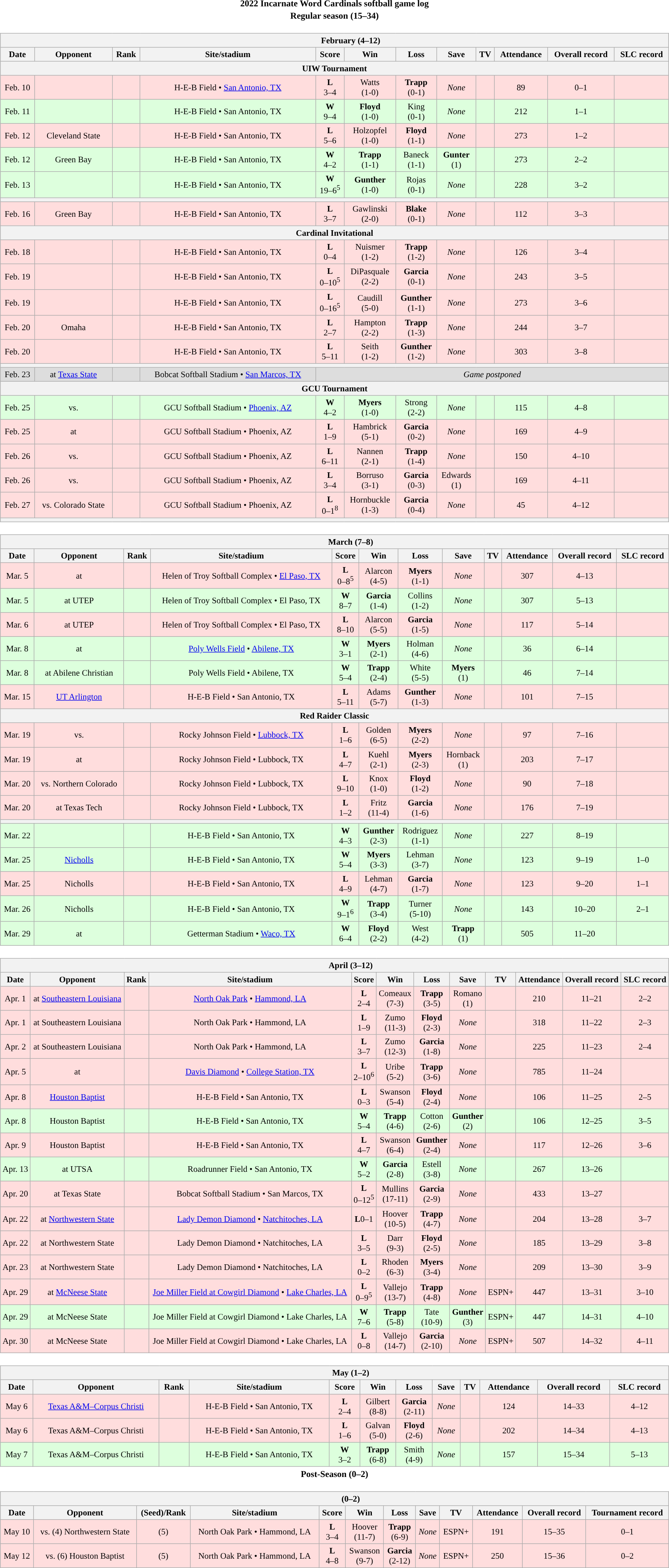<table class="toccolours" width=95% style="clear:both; margin:1.5em auto; text-align:center;">
<tr>
<th colspan=2>2022 Incarnate Word Cardinals softball game log</th>
</tr>
<tr>
<th colspan=2>Regular season (15–34)</th>
</tr>
<tr valign="top">
<td><br><table class="wikitable collapsible" style="margin:auto; width:100%; text-align:center; font-size:95%">
<tr>
<th colspan=12 style="padding-left:4em;">February (4–12)</th>
</tr>
<tr>
<th>Date</th>
<th>Opponent</th>
<th>Rank</th>
<th>Site/stadium</th>
<th>Score</th>
<th>Win</th>
<th>Loss</th>
<th>Save</th>
<th>TV</th>
<th>Attendance</th>
<th>Overall record</th>
<th>SLC record</th>
</tr>
<tr>
<th colspan=12>UIW Tournament</th>
</tr>
<tr align="center" bgcolor=#ffdddd>
<td>Feb. 10</td>
<td></td>
<td></td>
<td>H-E-B Field • <a href='#'>San Antonio, TX</a></td>
<td><strong>L</strong><br>3–4</td>
<td>Watts<br>(1-0)</td>
<td><strong>Trapp</strong><br>(0-1)</td>
<td><em>None</em></td>
<td></td>
<td>89</td>
<td>0–1</td>
<td></td>
</tr>
<tr align="center" bgcolor=#ddffdd>
<td>Feb. 11</td>
<td></td>
<td></td>
<td>H-E-B Field • San Antonio, TX</td>
<td><strong>W</strong><br>9–4</td>
<td><strong>Floyd</strong><br>(1-0)</td>
<td>King<br>(0-1)</td>
<td><em>None</em></td>
<td></td>
<td>212</td>
<td>1–1</td>
<td></td>
</tr>
<tr align="center" bgcolor=#ffdddd>
<td>Feb. 12</td>
<td>Cleveland State</td>
<td></td>
<td>H-E-B Field • San Antonio, TX</td>
<td><strong>L</strong><br>5–6</td>
<td>Holzopfel<br>(1-0)</td>
<td><strong>Floyd</strong><br>(1-1)</td>
<td><em>None</em></td>
<td></td>
<td>273</td>
<td>1–2</td>
<td></td>
</tr>
<tr align="center" bgcolor=#ddffdd>
<td>Feb. 12</td>
<td>Green Bay</td>
<td></td>
<td>H-E-B Field • San Antonio, TX</td>
<td><strong>W</strong><br>4–2</td>
<td><strong>Trapp</strong><br>(1-1)</td>
<td>Baneck<br>(1-1)</td>
<td><strong>Gunter</strong><br>(1)</td>
<td></td>
<td>273</td>
<td>2–2</td>
<td></td>
</tr>
<tr align="center" bgcolor=#ddffdd>
<td>Feb. 13</td>
<td></td>
<td></td>
<td>H-E-B Field • San Antonio, TX</td>
<td><strong>W</strong><br>19–6<sup>5</sup></td>
<td><strong>Gunther</strong><br>(1-0)</td>
<td>Rojas<br>(0-1)</td>
<td><em>None</em></td>
<td></td>
<td>228</td>
<td>3–2</td>
<td></td>
</tr>
<tr>
<th colspan=12></th>
</tr>
<tr align="center" bgcolor=#ffdddd>
<td>Feb. 16</td>
<td>Green Bay</td>
<td></td>
<td>H-E-B Field • San Antonio, TX</td>
<td><strong>L</strong><br>3–7</td>
<td>Gawlinski<br>(2-0)</td>
<td><strong>Blake</strong><br>(0-1)</td>
<td><em>None</em></td>
<td></td>
<td>112</td>
<td>3–3</td>
<td></td>
</tr>
<tr>
<th colspan=12>Cardinal Invitational</th>
</tr>
<tr align="center" bgcolor=#ffdddd>
<td>Feb. 18</td>
<td></td>
<td></td>
<td>H-E-B Field • San Antonio, TX</td>
<td><strong>L</strong><br>0–4</td>
<td>Nuismer<br>(1-2)</td>
<td><strong>Trapp</strong><br>(1-2)</td>
<td><em>None</em></td>
<td></td>
<td>126</td>
<td>3–4</td>
<td></td>
</tr>
<tr align="center" bgcolor=#ffdddd>
<td>Feb. 19</td>
<td></td>
<td></td>
<td>H-E-B Field • San Antonio, TX</td>
<td><strong>L</strong><br>0–10<sup>5</sup></td>
<td>DiPasquale<br>(2-2)</td>
<td><strong>Garcia</strong><br>(0-1)</td>
<td><em>None</em></td>
<td></td>
<td>243</td>
<td>3–5</td>
<td></td>
</tr>
<tr align="center" bgcolor=#ffdddd>
<td>Feb. 19</td>
<td></td>
<td></td>
<td>H-E-B Field • San Antonio, TX</td>
<td><strong>L</strong><br>0–16<sup>5</sup></td>
<td>Caudill<br>(5-0)</td>
<td><strong>Gunther</strong><br>(1-1)</td>
<td><em>None</em></td>
<td></td>
<td>273</td>
<td>3–6</td>
<td></td>
</tr>
<tr align="center" bgcolor=#ffdddd>
<td>Feb. 20</td>
<td>Omaha</td>
<td></td>
<td>H-E-B Field • San Antonio, TX</td>
<td><strong>L</strong><br>2–7</td>
<td>Hampton<br>(2-2)</td>
<td><strong>Trapp</strong><br>(1-3)</td>
<td><em>None</em></td>
<td></td>
<td>244</td>
<td>3–7</td>
<td></td>
</tr>
<tr align="center" bgcolor=#ffdddd>
<td>Feb. 20</td>
<td></td>
<td></td>
<td>H-E-B Field • San Antonio, TX</td>
<td><strong>L</strong><br>5–11</td>
<td>Seith<br>(1-2)</td>
<td><strong>Gunther</strong><br>(1-2)</td>
<td><em>None</em></td>
<td></td>
<td>303</td>
<td>3–8</td>
<td></td>
</tr>
<tr>
<th colspan=12></th>
</tr>
<tr align="center" bgcolor=#dddddd>
<td>Feb. 23</td>
<td>at <a href='#'>Texas State</a></td>
<td></td>
<td>Bobcat Softball Stadium • <a href='#'>San Marcos, TX</a></td>
<td colspan=8><em>Game postponed</em></td>
</tr>
<tr>
<th colspan=12>GCU Tournament</th>
</tr>
<tr align="center" bgcolor=#ddffdd>
<td>Feb. 25</td>
<td>vs. </td>
<td></td>
<td>GCU Softball Stadium • <a href='#'>Phoenix, AZ</a></td>
<td><strong>W</strong><br>4–2</td>
<td><strong>Myers</strong><br>(1-0)</td>
<td>Strong<br>(2-2)</td>
<td><em>None</em></td>
<td></td>
<td>115</td>
<td>4–8</td>
<td></td>
</tr>
<tr align="center" bgcolor=#ffdddd>
<td>Feb. 25</td>
<td>at </td>
<td></td>
<td>GCU Softball Stadium • Phoenix, AZ</td>
<td><strong>L</strong><br>1–9</td>
<td>Hambrick<br>(5-1)</td>
<td><strong>Garcia</strong><br>(0-2)</td>
<td><em>None</em></td>
<td></td>
<td>169</td>
<td>4–9</td>
<td></td>
</tr>
<tr align="center" bgcolor=#ffdddd>
<td>Feb. 26</td>
<td>vs. </td>
<td></td>
<td>GCU Softball Stadium • Phoenix, AZ</td>
<td><strong>L</strong><br>6–11</td>
<td>Nannen<br>(2-1)</td>
<td><strong>Trapp</strong><br>(1-4)</td>
<td><em>None</em></td>
<td></td>
<td>150</td>
<td>4–10</td>
<td></td>
</tr>
<tr align="center" bgcolor=#ffdddd>
<td>Feb. 26</td>
<td>vs. </td>
<td></td>
<td>GCU Softball Stadium • Phoenix, AZ</td>
<td><strong>L</strong><br>3–4</td>
<td>Borruso<br>(3-1)</td>
<td><strong>Garcia</strong><br>(0-3)</td>
<td>Edwards<br>(1)</td>
<td></td>
<td>169</td>
<td>4–11</td>
<td></td>
</tr>
<tr align="center" bgcolor=#ffdddd>
<td>Feb. 27</td>
<td>vs. Colorado State</td>
<td></td>
<td>GCU Softball Stadium • Phoenix, AZ</td>
<td><strong>L</strong><br>0–1<sup>8</sup></td>
<td>Hornbuckle<br>(1-3)</td>
<td><strong>Garcia</strong><br>(0-4)</td>
<td><em>None</em></td>
<td></td>
<td>45</td>
<td>4–12</td>
<td></td>
</tr>
<tr>
<th colspan=12></th>
</tr>
</table>
</td>
</tr>
<tr>
<td><br><table class="wikitable collapsible " style="margin:auto; width:100%; text-align:center; font-size:95%">
<tr>
<th colspan=12 style="padding-left:4em;">March (7–8)</th>
</tr>
<tr>
<th>Date</th>
<th>Opponent</th>
<th>Rank</th>
<th>Site/stadium</th>
<th>Score</th>
<th>Win</th>
<th>Loss</th>
<th>Save</th>
<th>TV</th>
<th>Attendance</th>
<th>Overall record</th>
<th>SLC record</th>
</tr>
<tr align="center" bgcolor=#ffdddd>
<td>Mar. 5</td>
<td>at </td>
<td></td>
<td>Helen of Troy Softball Complex • <a href='#'>El Paso, TX</a></td>
<td><strong>L</strong><br>0–8<sup>5</sup></td>
<td>Alarcon<br>(4-5)</td>
<td><strong>Myers</strong><br>(1-1)</td>
<td><em>None</em></td>
<td></td>
<td>307</td>
<td>4–13</td>
<td></td>
</tr>
<tr align="center" bgcolor=#ddffdd>
<td>Mar. 5</td>
<td>at UTEP</td>
<td></td>
<td>Helen of Troy Softball Complex • El Paso, TX</td>
<td><strong>W</strong><br>8–7</td>
<td><strong>Garcia</strong><br>(1-4)</td>
<td>Collins<br>(1-2)</td>
<td><em>None</em></td>
<td></td>
<td>307</td>
<td>5–13</td>
<td></td>
</tr>
<tr align="center" bgcolor=#ffdddd>
<td>Mar. 6</td>
<td>at UTEP</td>
<td></td>
<td>Helen of Troy Softball Complex • El Paso, TX</td>
<td><strong>L</strong><br>8–10</td>
<td>Alarcon<br>(5-5)</td>
<td><strong>Garcia</strong><br>(1-5)</td>
<td><em>None</em></td>
<td></td>
<td>117</td>
<td>5–14</td>
<td></td>
</tr>
<tr align="center" bgcolor=#ddffdd>
<td>Mar. 8</td>
<td>at </td>
<td></td>
<td><a href='#'>Poly Wells Field</a> • <a href='#'>Abilene, TX</a></td>
<td><strong>W</strong><br>3–1</td>
<td><strong>Myers</strong><br>(2-1)</td>
<td>Holman<br>(4-6)</td>
<td><em>None</em></td>
<td></td>
<td>36</td>
<td>6–14</td>
<td></td>
</tr>
<tr align="center" bgcolor=#ddffdd>
<td>Mar. 8</td>
<td>at Abilene Christian</td>
<td></td>
<td>Poly Wells Field • Abilene, TX</td>
<td><strong>W</strong><br>5–4</td>
<td><strong>Trapp</strong><br>(2-4)</td>
<td>White<br>(5-5)</td>
<td><strong>Myers</strong><br>(1)</td>
<td></td>
<td>46</td>
<td>7–14</td>
<td></td>
</tr>
<tr align="center" bgcolor=#ffdddd>
<td>Mar. 15</td>
<td><a href='#'>UT Arlington</a></td>
<td></td>
<td>H-E-B Field • San Antonio, TX</td>
<td><strong>L</strong><br>5–11</td>
<td>Adams<br>(5-7)</td>
<td><strong>Gunther</strong><br>(1-3)</td>
<td><em>None</em></td>
<td></td>
<td>101</td>
<td>7–15</td>
<td></td>
</tr>
<tr>
<th colspan=12>Red Raider Classic</th>
</tr>
<tr align="center" bgcolor=#ffdddd>
<td>Mar. 19</td>
<td>vs. </td>
<td></td>
<td>Rocky Johnson Field • <a href='#'>Lubbock, TX</a></td>
<td><strong>L</strong><br>1–6</td>
<td>Golden<br>(6-5)</td>
<td><strong>Myers</strong><br>(2-2)</td>
<td><em>None</em></td>
<td></td>
<td>97</td>
<td>7–16</td>
<td></td>
</tr>
<tr align="center" bgcolor=#ffdddd>
<td>Mar. 19</td>
<td>at </td>
<td></td>
<td>Rocky Johnson Field • Lubbock, TX</td>
<td><strong>L</strong><br>4–7</td>
<td>Kuehl<br>(2-1)</td>
<td><strong>Myers</strong><br>(2-3)</td>
<td>Hornback<br>(1)</td>
<td></td>
<td>203</td>
<td>7–17</td>
<td></td>
</tr>
<tr align="center" bgcolor=#ffdddd>
<td>Mar. 20</td>
<td>vs. Northern Colorado</td>
<td></td>
<td>Rocky Johnson Field • Lubbock, TX</td>
<td><strong>L</strong><br>9–10</td>
<td>Knox<br>(1-0)</td>
<td><strong>Floyd</strong><br>(1-2)</td>
<td><em>None</em></td>
<td></td>
<td>90</td>
<td>7–18</td>
<td></td>
</tr>
<tr align="center" bgcolor=#ffdddd>
<td>Mar. 20</td>
<td>at Texas Tech</td>
<td></td>
<td>Rocky Johnson Field • Lubbock, TX</td>
<td><strong>L</strong><br>1–2</td>
<td>Fritz<br>(11-4)</td>
<td><strong>Garcia</strong><br>(1-6)</td>
<td><em>None</em></td>
<td></td>
<td>176</td>
<td>7–19</td>
<td></td>
</tr>
<tr>
<th colspan=12></th>
</tr>
<tr align="center" bgcolor=#ddffdd>
<td>Mar. 22</td>
<td></td>
<td></td>
<td>H-E-B Field • San Antonio, TX</td>
<td><strong>W</strong><br>4–3</td>
<td><strong>Gunther</strong><br>(2-3)</td>
<td>Rodriguez<br>(1-1)</td>
<td><em>None</em></td>
<td></td>
<td>227</td>
<td>8–19</td>
<td></td>
</tr>
<tr align="center" bgcolor=#ddffdd>
<td>Mar. 25</td>
<td><a href='#'>Nicholls</a></td>
<td></td>
<td>H-E-B Field • San Antonio, TX</td>
<td><strong>W</strong><br>5–4</td>
<td><strong>Myers</strong><br>(3-3)</td>
<td>Lehman<br>(3-7)</td>
<td><em>None</em></td>
<td></td>
<td>123</td>
<td>9–19</td>
<td>1–0</td>
</tr>
<tr align="center" bgcolor=#ffdddd>
<td>Mar. 25</td>
<td>Nicholls</td>
<td></td>
<td>H-E-B Field • San Antonio, TX</td>
<td><strong>L</strong><br>4–9</td>
<td>Lehman<br>(4-7)</td>
<td><strong>Garcia</strong><br>(1-7)</td>
<td><em>None</em></td>
<td></td>
<td>123</td>
<td>9–20</td>
<td>1–1</td>
</tr>
<tr align="center" bgcolor=#ddffdd>
<td>Mar. 26</td>
<td>Nicholls</td>
<td></td>
<td>H-E-B Field • San Antonio, TX</td>
<td><strong>W</strong><br>9–1<sup>6</sup></td>
<td><strong>Trapp</strong><br>(3-4)</td>
<td>Turner<br>(5-10)</td>
<td><em>None</em></td>
<td></td>
<td>143</td>
<td>10–20</td>
<td>2–1</td>
</tr>
<tr align="center" bgcolor=#ddffdd>
<td>Mar. 29</td>
<td>at </td>
<td></td>
<td>Getterman Stadium • <a href='#'>Waco, TX</a></td>
<td><strong>W</strong><br>6–4</td>
<td><strong>Floyd</strong><br>(2-2)</td>
<td>West<br>(4-2)</td>
<td><strong>Trapp</strong><br>(1)</td>
<td></td>
<td>505</td>
<td>11–20</td>
<td></td>
</tr>
</table>
</td>
</tr>
<tr>
<td><br><table class="wikitable collapsible " style="margin:auto; width:100%; text-align:center; font-size:95%">
<tr>
<th colspan=12 style="padding-left:4em;">April (3–12)</th>
</tr>
<tr>
<th>Date</th>
<th>Opponent</th>
<th>Rank</th>
<th>Site/stadium</th>
<th>Score</th>
<th>Win</th>
<th>Loss</th>
<th>Save</th>
<th>TV</th>
<th>Attendance</th>
<th>Overall record</th>
<th>SLC record</th>
</tr>
<tr align="center" bgcolor=#ffdddd>
<td>Apr. 1</td>
<td>at <a href='#'>Southeastern Louisiana</a></td>
<td></td>
<td><a href='#'>North Oak Park</a> • <a href='#'>Hammond, LA</a></td>
<td><strong>L</strong><br>2–4</td>
<td>Comeaux<br>(7-3)</td>
<td><strong>Trapp</strong><br>(3-5)</td>
<td>Romano<br>(1)</td>
<td></td>
<td>210</td>
<td>11–21</td>
<td>2–2</td>
</tr>
<tr align="center" bgcolor=#ffdddd>
<td>Apr. 1</td>
<td>at Southeastern Louisiana</td>
<td></td>
<td>North Oak Park • Hammond, LA</td>
<td><strong>L</strong><br>1–9</td>
<td>Zumo<br>(11-3)</td>
<td><strong>Floyd</strong><br>(2-3)</td>
<td><em>None</em></td>
<td></td>
<td>318</td>
<td>11–22</td>
<td>2–3</td>
</tr>
<tr align="center" bgcolor=#ffdddd>
<td>Apr. 2</td>
<td>at Southeastern Louisiana</td>
<td></td>
<td>North Oak Park • Hammond, LA</td>
<td><strong>L</strong><br>3–7</td>
<td>Zumo<br>(12-3)</td>
<td><strong>Garcia</strong><br>(1-8)</td>
<td><em>None</em></td>
<td></td>
<td>225</td>
<td>11–23</td>
<td>2–4</td>
</tr>
<tr align="center" bgcolor=#ffdddd>
<td>Apr. 5</td>
<td>at </td>
<td></td>
<td><a href='#'>Davis Diamond</a> • <a href='#'>College Station, TX</a></td>
<td><strong>L</strong><br>2–10<sup>6</sup></td>
<td>Uribe<br>(5-2)</td>
<td><strong>Trapp</strong><br>(3-6)</td>
<td><em>None</em></td>
<td></td>
<td>785</td>
<td>11–24</td>
<td></td>
</tr>
<tr align="center" bgcolor=#ffdddd>
<td>Apr. 8</td>
<td><a href='#'>Houston Baptist</a></td>
<td></td>
<td>H-E-B Field • San Antonio, TX</td>
<td><strong>L</strong><br>0–3</td>
<td>Swanson<br>(5-4)</td>
<td><strong>Floyd</strong><br>(2-4)</td>
<td><em>None</em></td>
<td></td>
<td>106</td>
<td>11–25</td>
<td>2–5</td>
</tr>
<tr align="center" bgcolor=#ddffdd>
<td>Apr. 8</td>
<td>Houston Baptist</td>
<td></td>
<td>H-E-B Field • San Antonio, TX</td>
<td><strong>W</strong><br>5–4</td>
<td><strong>Trapp</strong><br>(4-6)</td>
<td>Cotton<br>(2-6)</td>
<td><strong>Gunther</strong><br>(2)</td>
<td></td>
<td>106</td>
<td>12–25</td>
<td>3–5</td>
</tr>
<tr align="center" bgcolor=#ffdddd>
<td>Apr. 9</td>
<td>Houston Baptist</td>
<td></td>
<td>H-E-B Field • San Antonio, TX</td>
<td><strong>L</strong><br>4–7</td>
<td>Swanson<br>(6-4)</td>
<td><strong>Gunther</strong><br>(2-4)</td>
<td><em>None</em></td>
<td></td>
<td>117</td>
<td>12–26</td>
<td>3–6</td>
</tr>
<tr align="center" bgcolor=#ddffdd>
<td>Apr. 13</td>
<td>at UTSA</td>
<td></td>
<td>Roadrunner Field • San Antonio, TX</td>
<td><strong>W</strong><br>5–2</td>
<td><strong>Garcia</strong><br>(2-8)</td>
<td>Estell<br>(3-8)</td>
<td><em>None</em></td>
<td></td>
<td>267</td>
<td>13–26</td>
<td></td>
</tr>
<tr align="center" bgcolor=#ffdddd>
<td>Apr. 20</td>
<td>at Texas State</td>
<td></td>
<td>Bobcat Softball Stadium • San Marcos, TX</td>
<td><strong>L</strong><br>0–12<sup>5</sup></td>
<td>Mullins<br>(17-11)</td>
<td><strong>Garcia</strong><br>(2-9)</td>
<td><em>None</em></td>
<td></td>
<td>433</td>
<td>13–27</td>
<td></td>
</tr>
<tr align="center" bgcolor=#ffdddd>
<td>Apr. 22</td>
<td>at <a href='#'>Northwestern State</a></td>
<td></td>
<td><a href='#'>Lady Demon Diamond</a> • <a href='#'>Natchitoches, LA</a></td>
<td><strong>L</strong>0–1</td>
<td>Hoover<br>(10-5)</td>
<td><strong>Trapp</strong><br>(4-7)</td>
<td><em>None</em></td>
<td></td>
<td>204</td>
<td>13–28</td>
<td>3–7</td>
</tr>
<tr align="center" bgcolor=#ffdddd>
<td>Apr. 22</td>
<td>at Northwestern State</td>
<td></td>
<td>Lady Demon Diamond • Natchitoches, LA</td>
<td><strong>L</strong><br>3–5</td>
<td>Darr<br>(9-3)</td>
<td><strong>Floyd</strong><br>(2-5)</td>
<td><em>None</em></td>
<td></td>
<td>185</td>
<td>13–29</td>
<td>3–8</td>
</tr>
<tr align="center" bgcolor=#ffdddd>
<td>Apr. 23</td>
<td>at Northwestern State</td>
<td></td>
<td>Lady Demon Diamond • Natchitoches, LA</td>
<td><strong>L</strong><br>0–2</td>
<td>Rhoden<br>(6-3)</td>
<td><strong>Myers</strong><br>(3-4)</td>
<td><em>None</em></td>
<td></td>
<td>209</td>
<td>13–30</td>
<td>3–9</td>
</tr>
<tr align="center" bgcolor=#ffdddd>
<td>Apr. 29</td>
<td>at <a href='#'>McNeese State</a></td>
<td></td>
<td><a href='#'>Joe Miller Field at Cowgirl Diamond</a> • <a href='#'>Lake Charles, LA</a></td>
<td><strong>L</strong><br>0–9<sup>5</sup></td>
<td>Vallejo<br>(13-7)</td>
<td><strong>Trapp</strong><br>(4-8)</td>
<td><em>None</em></td>
<td>ESPN+</td>
<td>447</td>
<td>13–31</td>
<td>3–10</td>
</tr>
<tr align="center" bgcolor=#ddffdd>
<td>Apr. 29</td>
<td>at McNeese State</td>
<td></td>
<td>Joe Miller Field at Cowgirl Diamond • Lake Charles, LA</td>
<td><strong>W</strong><br>7–6</td>
<td><strong>Trapp</strong><br>(5-8)</td>
<td>Tate<br>(10-9)</td>
<td><strong>Gunther</strong><br>(3)</td>
<td>ESPN+</td>
<td>447</td>
<td>14–31</td>
<td>4–10</td>
</tr>
<tr align="center" bgcolor=#ffdddd>
<td>Apr. 30</td>
<td>at McNeese State</td>
<td></td>
<td>Joe Miller Field at Cowgirl Diamond • Lake Charles, LA</td>
<td><strong>L</strong><br>0–8</td>
<td>Vallejo<br>(14-7)</td>
<td><strong>Garcia</strong><br>(2-10)</td>
<td><em>None</em></td>
<td>ESPN+</td>
<td>507</td>
<td>14–32</td>
<td>4–11</td>
</tr>
</table>
</td>
</tr>
<tr>
<td><br><table class="wikitable collapsible " style="margin:auto; width:100%; text-align:center; font-size:95%">
<tr>
<th colspan=12 style="padding-left:4em;">May (1–2)</th>
</tr>
<tr>
<th>Date</th>
<th>Opponent</th>
<th>Rank</th>
<th>Site/stadium</th>
<th>Score</th>
<th>Win</th>
<th>Loss</th>
<th>Save</th>
<th>TV</th>
<th>Attendance</th>
<th>Overall record</th>
<th>SLC record</th>
</tr>
<tr align="center" bgcolor=#ffdddd>
<td>May 6</td>
<td><a href='#'>Texas A&M–Corpus Christi</a></td>
<td></td>
<td>H-E-B Field • San Antonio, TX</td>
<td><strong>L</strong><br>2–4</td>
<td>Gilbert<br>(8-8)</td>
<td><strong>Garcia</strong><br>(2-11)</td>
<td><em>None</em></td>
<td></td>
<td>124</td>
<td>14–33</td>
<td>4–12</td>
</tr>
<tr align="center" bgcolor=#ffdddd>
<td>May 6</td>
<td>Texas A&M–Corpus Christi</td>
<td></td>
<td>H-E-B Field • San Antonio, TX</td>
<td><strong>L</strong><br>1–6</td>
<td>Galvan<br>(5-0)</td>
<td><strong>Floyd</strong><br>(2-6)</td>
<td><em>None</em></td>
<td></td>
<td>202</td>
<td>14–34</td>
<td>4–13</td>
</tr>
<tr align="center" bgcolor=#ddffdd>
<td>May 7</td>
<td>Texas A&M–Corpus Christi</td>
<td></td>
<td>H-E-B Field • San Antonio, TX</td>
<td><strong>W</strong><br>3–2</td>
<td><strong>Trapp</strong><br>(6-8)</td>
<td>Smith<br>(4-9)</td>
<td><em>None</em></td>
<td></td>
<td>157</td>
<td>15–34</td>
<td>5–13</td>
</tr>
</table>
</td>
</tr>
<tr>
<th colspan=2>Post-Season (0–2)</th>
</tr>
<tr>
<td><br><table class="wikitable collapsible" style="margin:auto; width:100%; text-align:center; font-size:95%">
<tr>
<th colspan=12 style="padding-left:4em;"> (0–2)</th>
</tr>
<tr>
<th>Date</th>
<th>Opponent</th>
<th>(Seed)/Rank</th>
<th>Site/stadium</th>
<th>Score</th>
<th>Win</th>
<th>Loss</th>
<th>Save</th>
<th>TV</th>
<th>Attendance</th>
<th>Overall record</th>
<th>Tournament record</th>
</tr>
<tr align="center" bgcolor=#ffdddd>
<td>May 10</td>
<td>vs. (4) Northwestern State</td>
<td>(5)</td>
<td>North Oak Park • Hammond, LA</td>
<td><strong>L</strong><br>3–4</td>
<td>Hoover<br>(11-7)</td>
<td><strong>Trapp</strong><br>(6-9)</td>
<td><em>None</em></td>
<td>ESPN+</td>
<td>191</td>
<td>15–35</td>
<td>0–1</td>
</tr>
<tr align="center" bgcolor=#ffdddd>
<td>May 12</td>
<td>vs. (6) Houston Baptist</td>
<td>(5)</td>
<td>North Oak Park • Hammond, LA</td>
<td><strong>L</strong><br>4–8</td>
<td>Swanson<br>(9-7)</td>
<td><strong>Garcia</strong><br>(2-12)</td>
<td><em>None</em></td>
<td>ESPN+</td>
<td>250</td>
<td>15–36</td>
<td>0–2</td>
</tr>
</table>
</td>
</tr>
</table>
